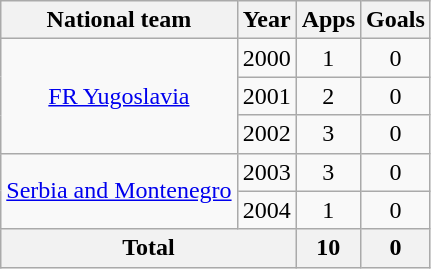<table class="wikitable" style="text-align:center">
<tr>
<th>National team</th>
<th>Year</th>
<th>Apps</th>
<th>Goals</th>
</tr>
<tr>
<td rowspan="3"><a href='#'>FR Yugoslavia</a></td>
<td>2000</td>
<td>1</td>
<td>0</td>
</tr>
<tr>
<td>2001</td>
<td>2</td>
<td>0</td>
</tr>
<tr>
<td>2002</td>
<td>3</td>
<td>0</td>
</tr>
<tr>
<td rowspan="2"><a href='#'>Serbia and Montenegro</a></td>
<td>2003</td>
<td>3</td>
<td>0</td>
</tr>
<tr>
<td>2004</td>
<td>1</td>
<td>0</td>
</tr>
<tr>
<th colspan="2">Total</th>
<th>10</th>
<th>0</th>
</tr>
</table>
